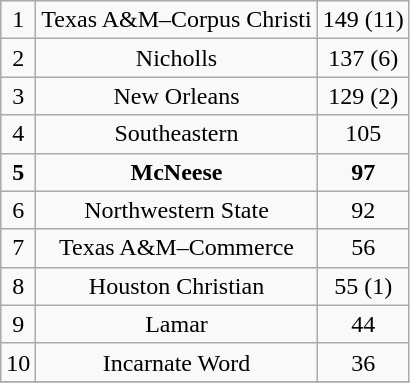<table class="wikitable">
<tr align="center">
<td>1</td>
<td>Texas A&M–Corpus Christi</td>
<td>149 (11)</td>
</tr>
<tr align="center">
<td>2</td>
<td>Nicholls</td>
<td>137 (6)</td>
</tr>
<tr align="center">
<td>3</td>
<td>New Orleans</td>
<td>129 (2)</td>
</tr>
<tr align="center">
<td>4</td>
<td>Southeastern</td>
<td>105</td>
</tr>
<tr align="center">
<td><strong>5</strong></td>
<td><strong>McNeese</strong></td>
<td><strong>97</strong></td>
</tr>
<tr align="center">
<td>6</td>
<td>Northwestern State</td>
<td>92</td>
</tr>
<tr align="center">
<td>7</td>
<td>Texas A&M–Commerce</td>
<td>56</td>
</tr>
<tr align="center">
<td>8</td>
<td>Houston Christian</td>
<td>55 (1)</td>
</tr>
<tr align="center">
<td>9</td>
<td>Lamar</td>
<td>44</td>
</tr>
<tr align="center">
<td>10</td>
<td>Incarnate Word</td>
<td>36</td>
</tr>
<tr align="center">
</tr>
</table>
